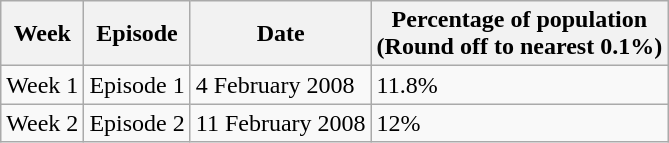<table class="wikitable">
<tr>
<th>Week</th>
<th>Episode</th>
<th>Date</th>
<th>Percentage of population<br>(Round off to nearest 0.1%)</th>
</tr>
<tr>
<td>Week 1</td>
<td>Episode 1</td>
<td>4 February 2008</td>
<td>11.8%</td>
</tr>
<tr>
<td>Week 2</td>
<td>Episode 2</td>
<td>11 February 2008</td>
<td>12%</td>
</tr>
</table>
